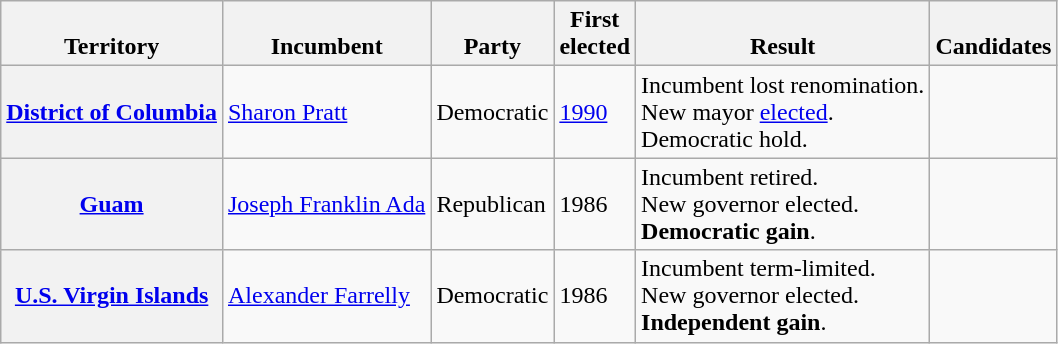<table class="wikitable sortable">
<tr valign=bottom>
<th>Territory</th>
<th>Incumbent</th>
<th>Party</th>
<th>First<br>elected</th>
<th>Result</th>
<th>Candidates</th>
</tr>
<tr>
<th><a href='#'>District of Columbia</a></th>
<td><a href='#'>Sharon Pratt</a></td>
<td>Democratic</td>
<td><a href='#'>1990</a></td>
<td>Incumbent lost renomination.<br>New mayor <a href='#'>elected</a>.<br>Democratic hold.</td>
<td nowrap></td>
</tr>
<tr>
<th><a href='#'>Guam</a></th>
<td><a href='#'>Joseph Franklin Ada</a></td>
<td>Republican</td>
<td>1986</td>
<td>Incumbent retired.<br>New governor elected.<br><strong>Democratic gain</strong>.</td>
<td nowrap></td>
</tr>
<tr>
<th><a href='#'>U.S. Virgin Islands</a></th>
<td><a href='#'>Alexander Farrelly</a></td>
<td>Democratic</td>
<td>1986</td>
<td>Incumbent term-limited.<br>New governor elected.<br><strong>Independent gain</strong>.</td>
<td nowrap></td>
</tr>
</table>
